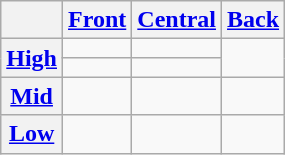<table class="wikitable" style="text-align:center">
<tr>
<th></th>
<th><a href='#'>Front</a></th>
<th><a href='#'>Central</a></th>
<th><a href='#'>Back</a></th>
</tr>
<tr>
<th rowspan="2"><a href='#'>High</a></th>
<td align="center"></td>
<td></td>
<td rowspan="2" align="center"></td>
</tr>
<tr>
<td></td>
<td></td>
</tr>
<tr>
<th><a href='#'>Mid</a></th>
<td align="center"></td>
<td></td>
<td align="center"></td>
</tr>
<tr>
<th><a href='#'>Low</a></th>
<td></td>
<td></td>
<td align="center"></td>
</tr>
</table>
